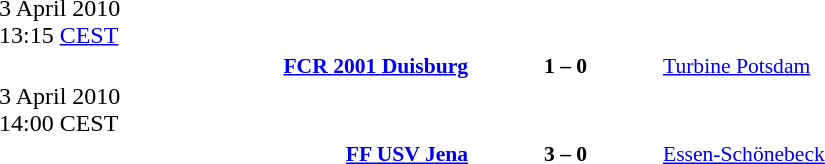<table width=100% cellspacing=1>
<tr>
<th width=25%></th>
<th width=10%></th>
<th width=25%></th>
<th></th>
</tr>
<tr>
<td>3 April 2010<br>13:15 <a href='#'>CEST</a></td>
</tr>
<tr style=font-size:90%>
<td align=right><strong><a href='#'>FCR 2001 Duisburg</a></strong></td>
<td align=center><strong> 1 – 0 </strong></td>
<td><a href='#'>Turbine Potsdam</a></td>
</tr>
<tr>
<td>3 April 2010<br>14:00 CEST</td>
</tr>
<tr style=font-size:90%>
<td align=right><strong><a href='#'>FF USV Jena</a></strong></td>
<td align=center><strong>3 – 0</strong></td>
<td><a href='#'>Essen-Schönebeck</a></td>
</tr>
</table>
